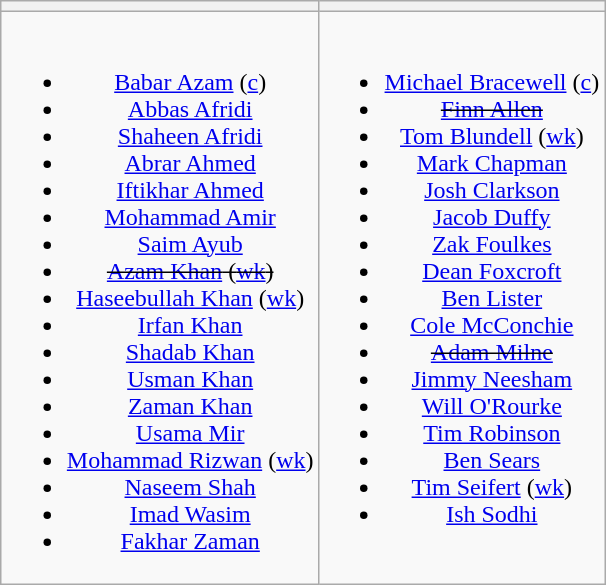<table class="wikitable" style="text-align:center;margin:auto">
<tr>
<th></th>
<th></th>
</tr>
<tr style="vertical-align:top">
<td><br><ul><li><a href='#'>Babar Azam</a> (<a href='#'>c</a>)</li><li><a href='#'>Abbas Afridi</a></li><li><a href='#'>Shaheen Afridi</a></li><li><a href='#'>Abrar Ahmed</a></li><li><a href='#'>Iftikhar Ahmed</a></li><li><a href='#'>Mohammad Amir</a></li><li><a href='#'>Saim Ayub</a></li><li><s><a href='#'>Azam Khan</a> (<a href='#'>wk</a>)</s></li><li><a href='#'>Haseebullah Khan</a> (<a href='#'>wk</a>)</li><li><a href='#'>Irfan Khan</a></li><li><a href='#'>Shadab Khan</a></li><li><a href='#'>Usman Khan</a></li><li><a href='#'>Zaman Khan</a></li><li><a href='#'>Usama Mir</a></li><li><a href='#'>Mohammad Rizwan</a> (<a href='#'>wk</a>)</li><li><a href='#'>Naseem Shah</a></li><li><a href='#'>Imad Wasim</a></li><li><a href='#'>Fakhar Zaman</a></li></ul></td>
<td><br><ul><li><a href='#'>Michael Bracewell</a> (<a href='#'>c</a>)</li><li><s><a href='#'>Finn Allen</a></s></li><li><a href='#'>Tom Blundell</a> (<a href='#'>wk</a>)</li><li><a href='#'>Mark Chapman</a></li><li><a href='#'>Josh Clarkson</a></li><li><a href='#'>Jacob Duffy</a></li><li><a href='#'>Zak Foulkes</a></li><li><a href='#'>Dean Foxcroft</a></li><li><a href='#'>Ben Lister</a></li><li><a href='#'>Cole McConchie</a></li><li><s><a href='#'>Adam Milne</a></s></li><li><a href='#'>Jimmy Neesham</a></li><li><a href='#'>Will O'Rourke</a></li><li><a href='#'>Tim Robinson</a></li><li><a href='#'>Ben Sears</a></li><li><a href='#'>Tim Seifert</a> (<a href='#'>wk</a>)</li><li><a href='#'>Ish Sodhi</a></li></ul></td>
</tr>
</table>
